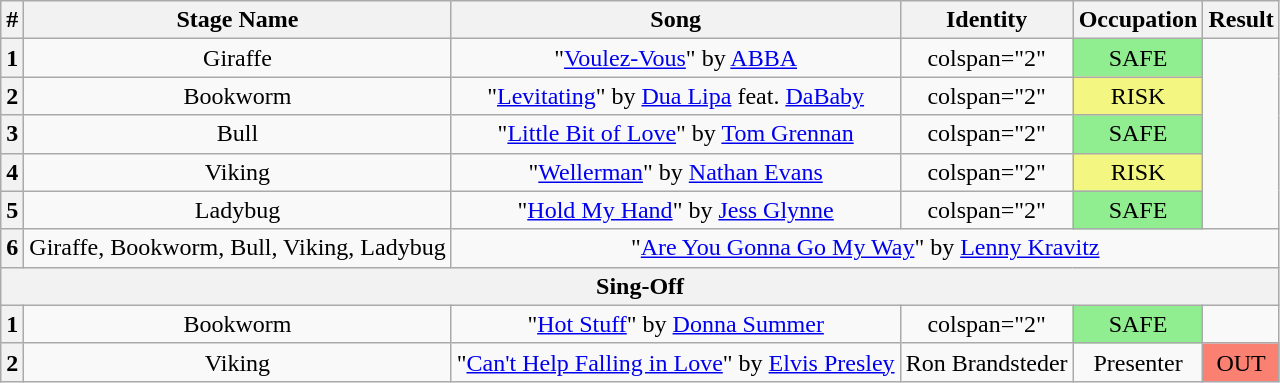<table class="wikitable plainrowheaders" style="text-align: center;">
<tr>
<th><strong>#</strong></th>
<th><strong>Stage Name</strong></th>
<th><strong>Song</strong></th>
<th>Identity</th>
<th><strong>Occupation</strong></th>
<th>Result</th>
</tr>
<tr>
<th>1</th>
<td>Giraffe</td>
<td>"<a href='#'>Voulez-Vous</a>" by <a href='#'>ABBA</a></td>
<td>colspan="2" </td>
<td bgcolor="lightgreen">SAFE</td>
</tr>
<tr>
<th>2</th>
<td>Bookworm</td>
<td>"<a href='#'>Levitating</a>" by <a href='#'>Dua Lipa</a> feat. <a href='#'>DaBaby</a></td>
<td>colspan="2" </td>
<td bgcolor="#F3F781">RISK</td>
</tr>
<tr>
<th>3</th>
<td>Bull</td>
<td>"<a href='#'>Little Bit of Love</a>" by <a href='#'>Tom Grennan</a></td>
<td>colspan="2" </td>
<td bgcolor="lightgreen">SAFE</td>
</tr>
<tr>
<th>4</th>
<td>Viking</td>
<td>"<a href='#'>Wellerman</a>" by <a href='#'>Nathan Evans</a></td>
<td>colspan="2" </td>
<td bgcolor="#F3F781">RISK</td>
</tr>
<tr>
<th>5</th>
<td>Ladybug</td>
<td>"<a href='#'>Hold My Hand</a>" by <a href='#'>Jess Glynne</a></td>
<td>colspan="2" </td>
<td bgcolor="lightgreen">SAFE</td>
</tr>
<tr>
<th>6</th>
<td>Giraffe, Bookworm, Bull, Viking, Ladybug</td>
<td colspan="4">"<a href='#'>Are You Gonna Go My Way</a>" by <a href='#'>Lenny Kravitz</a></td>
</tr>
<tr>
<th colspan="6">Sing-Off</th>
</tr>
<tr>
<th>1</th>
<td>Bookworm</td>
<td>"<a href='#'>Hot Stuff</a>" by <a href='#'>Donna Summer</a></td>
<td>colspan="2" </td>
<td bgcolor="lightgreen">SAFE</td>
</tr>
<tr>
<th>2</th>
<td>Viking</td>
<td>"<a href='#'>Can't Help Falling in Love</a>" by <a href='#'>Elvis Presley</a></td>
<td>Ron Brandsteder</td>
<td>Presenter</td>
<td bgcolor=salmon>OUT</td>
</tr>
</table>
